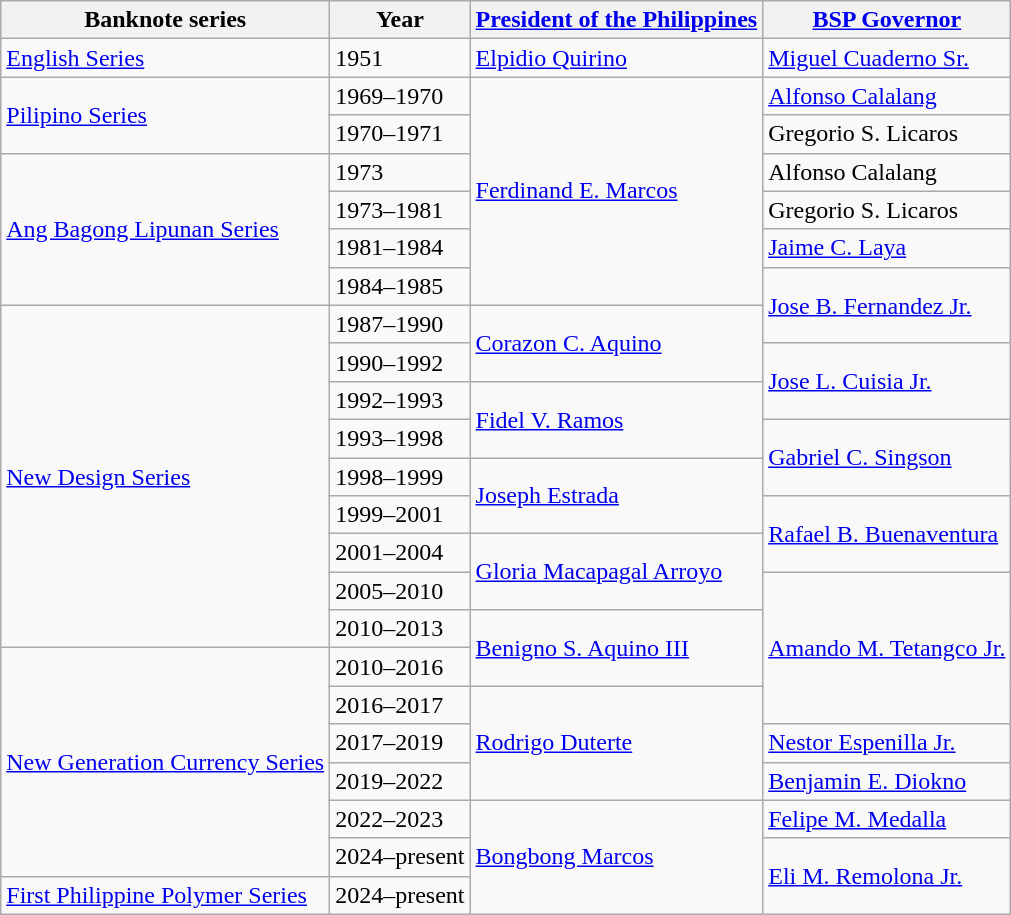<table class="wikitable sortable">
<tr>
<th>Banknote series</th>
<th>Year</th>
<th><a href='#'>President of the Philippines</a></th>
<th><a href='#'>BSP Governor</a></th>
</tr>
<tr>
<td><a href='#'>English Series</a></td>
<td>1951</td>
<td><a href='#'>Elpidio Quirino</a></td>
<td><a href='#'>Miguel Cuaderno Sr.</a></td>
</tr>
<tr>
<td rowspan="2"><a href='#'>Pilipino Series</a></td>
<td>1969–1970</td>
<td rowspan="6"><a href='#'>Ferdinand E. Marcos</a></td>
<td><a href='#'>Alfonso Calalang</a></td>
</tr>
<tr>
<td>1970–1971</td>
<td>Gregorio S. Licaros</td>
</tr>
<tr>
<td rowspan="4"><a href='#'>Ang Bagong Lipunan Series</a></td>
<td>1973</td>
<td>Alfonso Calalang</td>
</tr>
<tr>
<td>1973–1981</td>
<td>Gregorio S. Licaros</td>
</tr>
<tr>
<td>1981–1984</td>
<td><a href='#'>Jaime C. Laya</a></td>
</tr>
<tr>
<td>1984–1985</td>
<td rowspan="2"><a href='#'>Jose B. Fernandez Jr.</a></td>
</tr>
<tr>
<td rowspan="9"><a href='#'>New Design Series</a></td>
<td>1987–1990</td>
<td rowspan="2"><a href='#'>Corazon C. Aquino</a></td>
</tr>
<tr>
<td>1990–1992</td>
<td rowspan="2"><a href='#'>Jose L. Cuisia Jr.</a></td>
</tr>
<tr>
<td>1992–1993</td>
<td rowspan="2"><a href='#'>Fidel V. Ramos</a></td>
</tr>
<tr>
<td>1993–1998</td>
<td rowspan="2"><a href='#'>Gabriel C. Singson</a></td>
</tr>
<tr>
<td>1998–1999</td>
<td rowspan="2"><a href='#'>Joseph Estrada</a></td>
</tr>
<tr>
<td>1999–2001</td>
<td rowspan="2"><a href='#'>Rafael B. Buenaventura</a></td>
</tr>
<tr>
<td>2001–2004</td>
<td rowspan="2"><a href='#'>Gloria Macapagal Arroyo</a></td>
</tr>
<tr>
<td>2005–2010</td>
<td rowspan="4"><a href='#'>Amando M. Tetangco Jr.</a></td>
</tr>
<tr>
<td>2010–2013</td>
<td rowspan="2"><a href='#'>Benigno S. Aquino III</a></td>
</tr>
<tr>
<td rowspan="6"><a href='#'>New Generation Currency Series</a></td>
<td>2010–2016</td>
</tr>
<tr>
<td>2016–2017</td>
<td rowspan="3"><a href='#'>Rodrigo Duterte</a></td>
</tr>
<tr>
<td>2017–2019</td>
<td><a href='#'>Nestor Espenilla Jr.</a></td>
</tr>
<tr>
<td>2019–2022</td>
<td><a href='#'>Benjamin E. Diokno</a></td>
</tr>
<tr>
<td>2022–2023</td>
<td rowspan="3"><a href='#'>Bongbong Marcos</a></td>
<td><a href='#'>Felipe M. Medalla</a></td>
</tr>
<tr>
<td>2024–present</td>
<td rowspan="2"><a href='#'>Eli M. Remolona Jr.</a></td>
</tr>
<tr>
<td><a href='#'>First Philippine Polymer Series</a></td>
<td>2024–present</td>
</tr>
</table>
